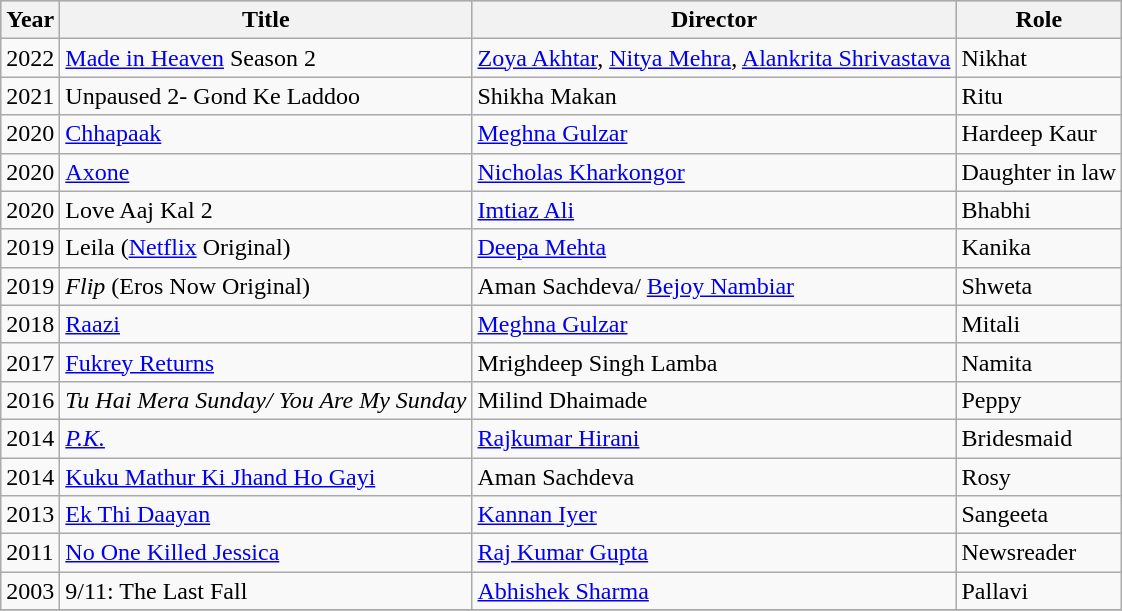<table class="wikitable sortable">
<tr style="background:#ccc; text-align:center;">
<th>Year</th>
<th>Title</th>
<th>Director</th>
<th>Role</th>
</tr>
<tr>
<td>2022</td>
<td><a href='#'>Made in Heaven</a> Season 2</td>
<td><a href='#'>Zoya Akhtar</a>, <a href='#'>Nitya Mehra</a>, <a href='#'>Alankrita Shrivastava</a></td>
<td>Nikhat</td>
</tr>
<tr>
<td>2021</td>
<td>Unpaused 2- Gond Ke Laddoo</td>
<td>Shikha Makan</td>
<td>Ritu</td>
</tr>
<tr>
<td>2020</td>
<td><a href='#'>Chhapaak</a></td>
<td><a href='#'>Meghna Gulzar</a></td>
<td>Hardeep Kaur</td>
</tr>
<tr>
<td>2020</td>
<td><a href='#'>Axone</a></td>
<td><a href='#'>Nicholas Kharkongor</a></td>
<td>Daughter in law</td>
</tr>
<tr>
<td>2020</td>
<td>Love Aaj Kal 2</td>
<td><a href='#'>Imtiaz Ali</a></td>
<td>Bhabhi</td>
</tr>
<tr>
<td>2019</td>
<td>Leila (<a href='#'>Netflix</a> Original)</td>
<td><a href='#'>Deepa Mehta</a></td>
<td>Kanika</td>
</tr>
<tr>
<td>2019</td>
<td><em>Flip</em> (Eros Now Original)</td>
<td>Aman Sachdeva/ <a href='#'>Bejoy Nambiar</a></td>
<td>Shweta</td>
</tr>
<tr>
<td>2018</td>
<td><a href='#'>Raazi</a></td>
<td><a href='#'>Meghna Gulzar</a></td>
<td>Mitali</td>
</tr>
<tr>
<td>2017</td>
<td><a href='#'>Fukrey Returns</a></td>
<td>Mrighdeep Singh Lamba</td>
<td>Namita</td>
</tr>
<tr>
<td>2016</td>
<td><em>Tu Hai Mera Sunday/ You Are My Sunday</em></td>
<td>Milind Dhaimade</td>
<td>Peppy</td>
</tr>
<tr>
<td>2014</td>
<td><em><a href='#'>P.K.</a></em></td>
<td><a href='#'>Rajkumar Hirani</a></td>
<td>Bridesmaid</td>
</tr>
<tr>
<td>2014</td>
<td><a href='#'>Kuku Mathur Ki Jhand Ho Gayi</a></td>
<td>Aman Sachdeva</td>
<td>Rosy</td>
</tr>
<tr>
<td>2013</td>
<td><a href='#'>Ek Thi Daayan</a></td>
<td><a href='#'>Kannan Iyer</a></td>
<td>Sangeeta</td>
</tr>
<tr>
<td>2011</td>
<td><a href='#'>No One Killed Jessica</a></td>
<td><a href='#'>Raj Kumar Gupta</a></td>
<td>Newsreader</td>
</tr>
<tr>
<td>2003</td>
<td>9/11: The Last Fall</td>
<td><a href='#'>Abhishek Sharma</a></td>
<td>Pallavi</td>
</tr>
<tr>
</tr>
</table>
